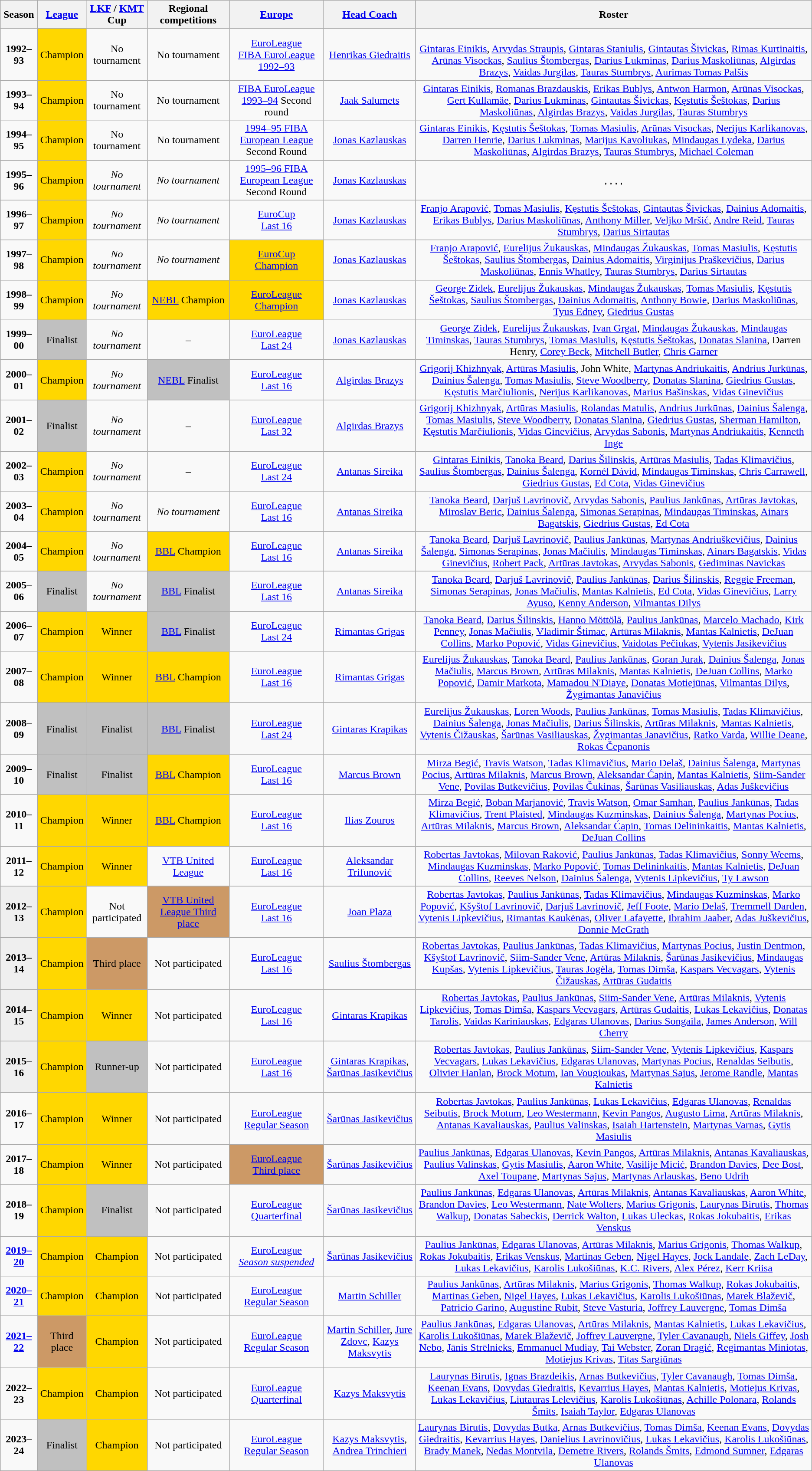<table class="wikitable" style="text-align: center">
<tr>
<th>Season</th>
<th><a href='#'>League</a></th>
<th><a href='#'>LKF</a> / <a href='#'>KMT</a> Cup</th>
<th>Regional competitions</th>
<th><a href='#'>Europe</a></th>
<th><a href='#'>Head Coach</a></th>
<th>Roster</th>
</tr>
<tr>
<td><strong>1992–93</strong></td>
<td style="background:gold;">Champion</td>
<td>No tournament</td>
<td>No tournament</td>
<td><a href='#'>EuroLeague</a> <br><a href='#'>FIBA EuroLeague 1992–93</a></td>
<td><a href='#'>Henrikas Giedraitis</a></td>
<td><br><a href='#'>Gintaras Einikis</a>, <a href='#'>Arvydas Straupis</a>, <a href='#'>Gintaras Staniulis</a>, <a href='#'>Gintautas Šivickas</a>, <a href='#'>Rimas Kurtinaitis</a>, <a href='#'>Arūnas Visockas</a>, <a href='#'>Saulius Štombergas</a>, <a href='#'>Darius Lukminas</a>, <a href='#'>Darius Maskoliūnas</a>, <a href='#'>Algirdas Brazys</a>, <a href='#'>Vaidas Jurgilas</a>, <a href='#'>Tauras Stumbrys</a>, <a href='#'>Aurimas Tomas Palšis</a></td>
</tr>
<tr>
<td><strong>1993–94</strong></td>
<td style="background:gold;">Champion</td>
<td>No tournament</td>
<td>No tournament</td>
<td><a href='#'>FIBA EuroLeague 1993–94</a> Second round</td>
<td><a href='#'>Jaak Salumets</a></td>
<td><a href='#'>Gintaras Einikis</a>, <a href='#'>Romanas Brazdauskis</a>, <a href='#'>Erikas Bublys</a>, <a href='#'>Antwon Harmon</a>, <a href='#'>Arūnas Visockas</a>, <a href='#'>Gert Kullamäe</a>, <a href='#'>Darius Lukminas</a>, <a href='#'>Gintautas Šivickas</a>, <a href='#'>Kęstutis Šeštokas</a>, <a href='#'>Darius Maskoliūnas</a>, <a href='#'>Algirdas Brazys</a>, <a href='#'>Vaidas Jurgilas</a>, <a href='#'>Tauras Stumbrys</a></td>
</tr>
<tr>
<td><strong>1994–95</strong></td>
<td style="background:gold;">Champion</td>
<td>No tournament</td>
<td>No tournament</td>
<td><a href='#'>1994–95 FIBA European League</a> Second Round</td>
<td><a href='#'>Jonas Kazlauskas</a></td>
<td><a href='#'>Gintaras Einikis</a>, <a href='#'>Kęstutis Šeštokas</a>, <a href='#'>Tomas Masiulis</a>, <a href='#'>Arūnas Visockas</a>, <a href='#'>Nerijus Karlikanovas</a>, <a href='#'>Darren Henrie</a>, <a href='#'>Darius Lukminas</a>, <a href='#'>Marijus Kavoliukas</a>, <a href='#'>Mindaugas Lydeka</a>, <a href='#'>Darius Maskoliūnas</a>, <a href='#'>Algirdas Brazys</a>, <a href='#'>Tauras Stumbrys</a>, <a href='#'>Michael Coleman</a></td>
</tr>
<tr>
<td><strong>1995–96</strong></td>
<td style="background:gold;">Champion</td>
<td><em>No tournament</em></td>
<td><em>No tournament</em></td>
<td><a href='#'>1995–96 FIBA European League</a> Second Round</td>
<td><a href='#'>Jonas Kazlauskas</a></td>
<td>, , , , </td>
</tr>
<tr>
<td><strong>1996–97</strong></td>
<td style="background:gold;">Champion</td>
<td><em>No tournament</em></td>
<td><em>No tournament</em></td>
<td><a href='#'>EuroCup</a> <br><a href='#'>Last 16</a></td>
<td><a href='#'>Jonas Kazlauskas</a></td>
<td><a href='#'>Franjo Arapović</a>, <a href='#'>Tomas Masiulis</a>, <a href='#'>Kęstutis Šeštokas</a>, <a href='#'>Gintautas Šivickas</a>, <a href='#'>Dainius Adomaitis</a>, <a href='#'>Erikas Bublys</a>, <a href='#'>Darius Maskoliūnas</a>, <a href='#'>Anthony Miller</a>, <a href='#'>Veljko Mršić</a>, <a href='#'>Andre Reid</a>, <a href='#'>Tauras Stumbrys</a>, <a href='#'>Darius Sirtautas</a></td>
</tr>
<tr>
<td><strong>1997–98</strong></td>
<td style="background:gold;">Champion</td>
<td><em>No tournament</em></td>
<td><em>No tournament</em></td>
<td style="background:gold;"><a href='#'>EuroCup</a> <br><a href='#'>Champion</a></td>
<td><a href='#'>Jonas Kazlauskas</a></td>
<td><a href='#'>Franjo Arapović</a>, <a href='#'>Eurelijus Žukauskas</a>, <a href='#'>Mindaugas Žukauskas</a>, <a href='#'>Tomas Masiulis</a>, <a href='#'>Kęstutis Šeštokas</a>, <a href='#'>Saulius Štombergas</a>, <a href='#'>Dainius Adomaitis</a>, <a href='#'>Virginijus Praškevičius</a>, <a href='#'>Darius Maskoliūnas</a>, <a href='#'>Ennis Whatley</a>, <a href='#'>Tauras Stumbrys</a>, <a href='#'>Darius Sirtautas</a></td>
</tr>
<tr>
<td><strong>1998–99</strong></td>
<td style="background:gold;">Champion</td>
<td><em>No tournament</em></td>
<td style="background:gold;"><a href='#'>NEBL</a> Champion</td>
<td style="background:gold;"><a href='#'>EuroLeague</a> <br><a href='#'>Champion</a></td>
<td><a href='#'>Jonas Kazlauskas</a></td>
<td><a href='#'>George Zidek</a>, <a href='#'>Eurelijus Žukauskas</a>, <a href='#'>Mindaugas Žukauskas</a>, <a href='#'>Tomas Masiulis</a>, <a href='#'>Kęstutis Šeštokas</a>, <a href='#'>Saulius Štombergas</a>, <a href='#'>Dainius Adomaitis</a>, <a href='#'>Anthony Bowie</a>, <a href='#'>Darius Maskoliūnas</a>, <a href='#'>Tyus Edney</a>, <a href='#'>Giedrius Gustas</a></td>
</tr>
<tr>
<td><strong>1999–00</strong></td>
<td style="background:silver;">Finalist</td>
<td><em>No tournament</em></td>
<td>–</td>
<td><a href='#'>EuroLeague</a> <br><a href='#'>Last 24</a></td>
<td><a href='#'>Jonas Kazlauskas</a></td>
<td><a href='#'>George Zidek</a>, <a href='#'>Eurelijus Žukauskas</a>, <a href='#'>Ivan Grgat</a>, <a href='#'>Mindaugas Žukauskas</a>, <a href='#'>Mindaugas Timinskas</a>, <a href='#'>Tauras Stumbrys</a>, <a href='#'>Tomas Masiulis</a>, <a href='#'>Kęstutis Šeštokas</a>, <a href='#'>Donatas Slanina</a>, Darren Henry, <a href='#'>Corey Beck</a>, <a href='#'>Mitchell Butler</a>, <a href='#'>Chris Garner</a></td>
</tr>
<tr>
<td><strong>2000–01</strong></td>
<td style="background:gold;">Champion</td>
<td><em>No tournament</em></td>
<td style="background:silver;"><a href='#'>NEBL</a> Finalist</td>
<td><a href='#'>EuroLeague</a> <br><a href='#'>Last 16</a></td>
<td><a href='#'>Algirdas Brazys</a></td>
<td><a href='#'>Grigorij Khizhnyak</a>, <a href='#'>Artūras Masiulis</a>, John White, <a href='#'>Martynas Andriukaitis</a>, <a href='#'>Andrius Jurkūnas</a>, <a href='#'>Dainius Šalenga</a>, <a href='#'>Tomas Masiulis</a>, <a href='#'>Steve Woodberry</a>, <a href='#'>Donatas Slanina</a>, <a href='#'>Giedrius Gustas</a>, <a href='#'>Kęstutis Marčiulionis</a>, <a href='#'>Nerijus Karlikanovas</a>, <a href='#'>Marius Bašinskas</a>, <a href='#'>Vidas Ginevičius</a></td>
</tr>
<tr>
<td><strong>2001–02</strong></td>
<td style="background:silver;">Finalist</td>
<td><em>No tournament</em></td>
<td>–</td>
<td><a href='#'>EuroLeague</a> <br><a href='#'>Last 32</a></td>
<td><a href='#'>Algirdas Brazys</a></td>
<td><a href='#'>Grigorij Khizhnyak</a>, <a href='#'>Artūras Masiulis</a>, <a href='#'>Rolandas Matulis</a>, <a href='#'>Andrius Jurkūnas</a>, <a href='#'>Dainius Šalenga</a>, <a href='#'>Tomas Masiulis</a>, <a href='#'>Steve Woodberry</a>, <a href='#'>Donatas Slanina</a>, <a href='#'>Giedrius Gustas</a>, <a href='#'>Sherman Hamilton</a>, <a href='#'>Kęstutis Marčiulionis</a>, <a href='#'>Vidas Ginevičius</a>, <a href='#'>Arvydas Sabonis</a>, <a href='#'>Martynas Andriukaitis</a>, <a href='#'>Kenneth Inge</a></td>
</tr>
<tr>
<td><strong>2002–03</strong></td>
<td style="background:gold;">Champion</td>
<td><em>No tournament</em></td>
<td>–</td>
<td><a href='#'>EuroLeague</a> <br><a href='#'>Last 24</a></td>
<td><a href='#'>Antanas Sireika</a></td>
<td><a href='#'>Gintaras Einikis</a>, <a href='#'>Tanoka Beard</a>, <a href='#'>Darius Šilinskis</a>, <a href='#'>Artūras Masiulis</a>, <a href='#'>Tadas Klimavičius</a>, <a href='#'>Saulius Štombergas</a>, <a href='#'>Dainius Šalenga</a>, <a href='#'>Kornél Dávid</a>, <a href='#'>Mindaugas Timinskas</a>, <a href='#'>Chris Carrawell</a>, <a href='#'>Giedrius Gustas</a>, <a href='#'>Ed Cota</a>, <a href='#'>Vidas Ginevičius</a></td>
</tr>
<tr>
<td><strong>2003–04</strong></td>
<td style="background:gold;">Champion</td>
<td><em>No tournament</em></td>
<td><em>No tournament</em></td>
<td><a href='#'>EuroLeague</a> <br><a href='#'>Last 16</a></td>
<td><a href='#'>Antanas Sireika</a></td>
<td><a href='#'>Tanoka Beard</a>, <a href='#'>Darjuš Lavrinovič</a>, <a href='#'>Arvydas Sabonis</a>, <a href='#'>Paulius Jankūnas</a>, <a href='#'>Artūras Javtokas</a>, <a href='#'>Miroslav Beric</a>, <a href='#'>Dainius Šalenga</a>, <a href='#'>Simonas Serapinas</a>, <a href='#'>Mindaugas Timinskas</a>, <a href='#'>Ainars Bagatskis</a>, <a href='#'>Giedrius Gustas</a>, <a href='#'>Ed Cota</a></td>
</tr>
<tr>
<td><strong>2004–05</strong></td>
<td style="background:gold;">Champion</td>
<td><em>No tournament</em></td>
<td style="background:gold;"><a href='#'>BBL</a> Champion</td>
<td><a href='#'>EuroLeague</a> <br><a href='#'>Last 16</a></td>
<td><a href='#'>Antanas Sireika</a></td>
<td><a href='#'>Tanoka Beard</a>, <a href='#'>Darjuš Lavrinovič</a>, <a href='#'>Paulius Jankūnas</a>, <a href='#'>Martynas Andriuškevičius</a>, <a href='#'>Dainius Šalenga</a>, <a href='#'>Simonas Serapinas</a>, <a href='#'>Jonas Mačiulis</a>, <a href='#'>Mindaugas Timinskas</a>, <a href='#'>Ainars Bagatskis</a>, <a href='#'>Vidas Ginevičius</a>, <a href='#'>Robert Pack</a>, <a href='#'>Artūras Javtokas</a>, <a href='#'>Arvydas Sabonis</a>, <a href='#'>Gediminas Navickas</a></td>
</tr>
<tr>
<td><strong>2005–06</strong></td>
<td style="background:silver;">Finalist</td>
<td><em>No tournament</em></td>
<td style="background:silver;"><a href='#'>BBL</a> Finalist</td>
<td><a href='#'>EuroLeague</a> <br><a href='#'>Last 16</a></td>
<td><a href='#'>Antanas Sireika</a></td>
<td><a href='#'>Tanoka Beard</a>, <a href='#'>Darjuš Lavrinovič</a>, <a href='#'>Paulius Jankūnas</a>, <a href='#'>Darius Šilinskis</a>, <a href='#'>Reggie Freeman</a>, <a href='#'>Simonas Serapinas</a>, <a href='#'>Jonas Mačiulis</a>, <a href='#'>Mantas Kalnietis</a>, <a href='#'>Ed Cota</a>, <a href='#'>Vidas Ginevičius</a>, <a href='#'>Larry Ayuso</a>, <a href='#'>Kenny Anderson</a>, <a href='#'>Vilmantas Dilys</a></td>
</tr>
<tr>
<td><strong>2006–07</strong></td>
<td style="background:gold;">Champion</td>
<td style="background:gold;">Winner</td>
<td style="background:silver;"><a href='#'>BBL</a> Finalist</td>
<td><a href='#'>EuroLeague</a> <br><a href='#'>Last 24</a></td>
<td><a href='#'>Rimantas Grigas</a></td>
<td><a href='#'>Tanoka Beard</a>, <a href='#'>Darius Šilinskis</a>, <a href='#'>Hanno Möttölä</a>, <a href='#'>Paulius Jankūnas</a>, <a href='#'>Marcelo Machado</a>, <a href='#'>Kirk Penney</a>, <a href='#'>Jonas Mačiulis</a>, <a href='#'>Vladimir Štimac</a>, <a href='#'>Artūras Milaknis</a>, <a href='#'>Mantas Kalnietis</a>, <a href='#'>DeJuan Collins</a>, <a href='#'>Marko Popović</a>, <a href='#'>Vidas Ginevičius</a>, <a href='#'>Vaidotas Pečiukas</a>, <a href='#'>Vytenis Jasikevičius</a></td>
</tr>
<tr>
<td><strong>2007–08</strong></td>
<td style="background:gold;">Champion</td>
<td style="background:gold;">Winner</td>
<td style="background:gold;"><a href='#'>BBL</a> Champion</td>
<td><a href='#'>EuroLeague</a> <br><a href='#'>Last 16</a></td>
<td><a href='#'>Rimantas Grigas</a></td>
<td><a href='#'>Eurelijus Žukauskas</a>, <a href='#'>Tanoka Beard</a>, <a href='#'>Paulius Jankūnas</a>, <a href='#'>Goran Jurak</a>, <a href='#'>Dainius Šalenga</a>, <a href='#'>Jonas Mačiulis</a>, <a href='#'>Marcus Brown</a>, <a href='#'>Artūras Milaknis</a>, <a href='#'>Mantas Kalnietis</a>, <a href='#'>DeJuan Collins</a>, <a href='#'>Marko Popović</a>, <a href='#'>Damir Markota</a>, <a href='#'>Mamadou N'Diaye</a>, <a href='#'>Donatas Motiejūnas</a>, <a href='#'>Vilmantas Dilys</a>, <a href='#'>Žygimantas Janavičius</a></td>
</tr>
<tr>
<td><strong>2008–09</strong></td>
<td style="background:silver;">Finalist</td>
<td style="background:silver;">Finalist</td>
<td style="background:silver;"><a href='#'>BBL</a> Finalist</td>
<td><a href='#'>EuroLeague</a> <br><a href='#'>Last 24</a></td>
<td><a href='#'>Gintaras Krapikas</a></td>
<td><a href='#'>Eurelijus Žukauskas</a>, <a href='#'>Loren Woods</a>, <a href='#'>Paulius Jankūnas</a>, <a href='#'>Tomas Masiulis</a>, <a href='#'>Tadas Klimavičius</a>, <a href='#'>Dainius Šalenga</a>, <a href='#'>Jonas Mačiulis</a>, <a href='#'>Darius Šilinskis</a>, <a href='#'>Artūras Milaknis</a>, <a href='#'>Mantas Kalnietis</a>, <a href='#'>Vytenis Čižauskas</a>, <a href='#'>Šarūnas Vasiliauskas</a>, <a href='#'>Žygimantas Janavičius</a>, <a href='#'>Ratko Varda</a>, <a href='#'>Willie Deane</a>, <a href='#'>Rokas Čepanonis</a></td>
</tr>
<tr>
<td><strong>2009–10</strong></td>
<td style="background:silver;">Finalist</td>
<td style="background:silver;">Finalist</td>
<td style="background:gold;"><a href='#'>BBL</a> Champion</td>
<td><a href='#'>EuroLeague</a> <br><a href='#'>Last 16</a></td>
<td><a href='#'>Marcus Brown</a></td>
<td><a href='#'>Mirza Begić</a>, <a href='#'>Travis Watson</a>, <a href='#'>Tadas Klimavičius</a>, <a href='#'>Mario Delaš</a>, <a href='#'>Dainius Šalenga</a>, <a href='#'>Martynas Pocius</a>, <a href='#'>Artūras Milaknis</a>, <a href='#'>Marcus Brown</a>, <a href='#'>Aleksandar Ćapin</a>, <a href='#'>Mantas Kalnietis</a>, <a href='#'>Siim-Sander Vene</a>, <a href='#'>Povilas Butkevičius</a>, <a href='#'>Povilas Čukinas</a>, <a href='#'>Šarūnas Vasiliauskas</a>, <a href='#'>Adas Juškevičius</a></td>
</tr>
<tr>
<td><strong>2010–11</strong></td>
<td style="background:gold;">Champion</td>
<td style="background:gold;">Winner</td>
<td style="background:gold;"><a href='#'>BBL</a> Champion</td>
<td><a href='#'>EuroLeague</a> <br><a href='#'>Last 16</a></td>
<td><a href='#'>Ilias Zouros</a></td>
<td><a href='#'>Mirza Begić</a>, <a href='#'>Boban Marjanović</a>, <a href='#'>Travis Watson</a>, <a href='#'>Omar Samhan</a>, <a href='#'>Paulius Jankūnas</a>, <a href='#'>Tadas Klimavičius</a>, <a href='#'>Trent Plaisted</a>, <a href='#'>Mindaugas Kuzminskas</a>, <a href='#'>Dainius Šalenga</a>, <a href='#'>Martynas Pocius</a>, <a href='#'>Artūras Milaknis</a>, <a href='#'>Marcus Brown</a>, <a href='#'>Aleksandar Ćapin</a>, <a href='#'>Tomas Delininkaitis</a>, <a href='#'>Mantas Kalnietis</a>, <a href='#'>DeJuan Collins</a></td>
</tr>
<tr>
<td><strong>2011–12</strong></td>
<td style="background:gold;">Champion</td>
<td style="background:gold;">Winner</td>
<td><a href='#'>VTB United League</a></td>
<td><a href='#'>EuroLeague</a> <br><a href='#'>Last 16</a></td>
<td><a href='#'>Aleksandar Trifunović</a></td>
<td><a href='#'>Robertas Javtokas</a>, <a href='#'>Milovan Raković</a>, <a href='#'>Paulius Jankūnas</a>, <a href='#'>Tadas Klimavičius</a>, <a href='#'>Sonny Weems</a>, <a href='#'>Mindaugas Kuzminskas</a>, <a href='#'>Marko Popović</a>, <a href='#'>Tomas Delininkaitis</a>, <a href='#'>Mantas Kalnietis</a>, <a href='#'>DeJuan Collins</a>, <a href='#'>Reeves Nelson</a>, <a href='#'>Dainius Šalenga</a>, <a href='#'>Vytenis Lipkevičius</a>, <a href='#'>Ty Lawson</a></td>
</tr>
<tr>
<td style="background:#efefef;"><strong>2012–13</strong></td>
<td style="background:gold;">Champion</td>
<td>Not participated</td>
<td style="background:#c96;"><a href='#'>VTB United League Third place</a></td>
<td><a href='#'>EuroLeague</a> <br><a href='#'>Last 16</a></td>
<td><a href='#'>Joan Plaza</a></td>
<td><a href='#'>Robertas Javtokas</a>, <a href='#'>Paulius Jankūnas</a>, <a href='#'>Tadas Klimavičius</a>, <a href='#'>Mindaugas Kuzminskas</a>, <a href='#'>Marko Popović</a>, <a href='#'>Kšyštof Lavrinovič</a>, <a href='#'>Darjuš Lavrinovič</a>, <a href='#'>Jeff Foote</a>, <a href='#'>Mario Delaš</a>, <a href='#'>Tremmell Darden</a>, <a href='#'>Vytenis Lipkevičius</a>, <a href='#'>Rimantas Kaukėnas</a>, <a href='#'>Oliver Lafayette</a>, <a href='#'>Ibrahim Jaaber</a>, <a href='#'>Adas Juškevičius</a>, <a href='#'>Donnie McGrath</a></td>
</tr>
<tr>
<td style="background:#efefef;"><strong>2013–14</strong></td>
<td style="background:gold;">Champion</td>
<td style="background:#c96;">Third place</td>
<td>Not participated</td>
<td><a href='#'>EuroLeague</a> <br><a href='#'>Last 16</a></td>
<td><a href='#'>Saulius Štombergas</a></td>
<td><a href='#'>Robertas Javtokas</a>, <a href='#'>Paulius Jankūnas</a>, <a href='#'>Tadas Klimavičius</a>, <a href='#'>Martynas Pocius</a>, <a href='#'>Justin Dentmon</a>, <a href='#'>Kšyštof Lavrinovič</a>, <a href='#'>Siim-Sander Vene</a>, <a href='#'>Artūras Milaknis</a>, <a href='#'>Šarūnas Jasikevičius</a>, <a href='#'>Mindaugas Kupšas</a>, <a href='#'>Vytenis Lipkevičius</a>, <a href='#'>Tauras Jogėla</a>, <a href='#'>Tomas Dimša</a>, <a href='#'>Kaspars Vecvagars</a>, <a href='#'>Vytenis Čižauskas</a>, <a href='#'>Artūras Gudaitis</a></td>
</tr>
<tr>
<td style="background:#efefef;"><strong>2014–15</strong></td>
<td style="background:gold;">Champion</td>
<td style="background:gold;">Winner</td>
<td>Not participated</td>
<td><a href='#'>EuroLeague</a> <br><a href='#'>Last 16</a></td>
<td><a href='#'>Gintaras Krapikas</a></td>
<td><a href='#'>Robertas Javtokas</a>, <a href='#'>Paulius Jankūnas</a>, <a href='#'>Siim-Sander Vene</a>, <a href='#'>Artūras Milaknis</a>, <a href='#'>Vytenis Lipkevičius</a>, <a href='#'>Tomas Dimša</a>, <a href='#'>Kaspars Vecvagars</a>, <a href='#'>Artūras Gudaitis</a>, <a href='#'>Lukas Lekavičius</a>, <a href='#'>Donatas Tarolis</a>, <a href='#'>Vaidas Kariniauskas</a>, <a href='#'>Edgaras Ulanovas</a>, <a href='#'>Darius Songaila</a>, <a href='#'>James Anderson</a>, <a href='#'>Will Cherry</a></td>
</tr>
<tr>
<td style="background:#efefef;"><strong>2015–16</strong></td>
<td style="background:gold;">Champion</td>
<td style="background:silver;">Runner-up</td>
<td>Not participated</td>
<td><a href='#'>EuroLeague</a> <br><a href='#'>Last 16</a></td>
<td><a href='#'>Gintaras Krapikas</a>, <a href='#'>Šarūnas Jasikevičius</a></td>
<td><a href='#'>Robertas Javtokas</a>, <a href='#'>Paulius Jankūnas</a>, <a href='#'>Siim-Sander Vene</a>, <a href='#'>Vytenis Lipkevičius</a>, <a href='#'>Kaspars Vecvagars</a>, <a href='#'>Lukas Lekavičius</a>, <a href='#'>Edgaras Ulanovas</a>, <a href='#'>Martynas Pocius</a>, <a href='#'>Renaldas Seibutis</a>, <a href='#'>Olivier Hanlan</a>, <a href='#'>Brock Motum</a>, <a href='#'>Ian Vougioukas</a>, <a href='#'>Martynas Sajus</a>, <a href='#'>Jerome Randle</a>, <a href='#'>Mantas Kalnietis</a></td>
</tr>
<tr>
<td><strong>2016–17</strong></td>
<td style="background:gold;">Champion</td>
<td style="background:gold;">Winner</td>
<td>Not participated</td>
<td><a href='#'>EuroLeague</a><br><a href='#'>Regular Season</a></td>
<td><a href='#'>Šarūnas Jasikevičius</a></td>
<td><a href='#'>Robertas Javtokas</a>, <a href='#'>Paulius Jankūnas</a>, <a href='#'>Lukas Lekavičius</a>, <a href='#'>Edgaras Ulanovas</a>, <a href='#'>Renaldas Seibutis</a>, <a href='#'>Brock Motum</a>, <a href='#'>Leo Westermann</a>, <a href='#'>Kevin Pangos</a>, <a href='#'>Augusto Lima</a>, <a href='#'>Artūras Milaknis</a>, <a href='#'>Antanas Kavaliauskas</a>, <a href='#'>Paulius Valinskas</a>, <a href='#'>Isaiah Hartenstein</a>, <a href='#'>Martynas Varnas</a>, <a href='#'>Gytis Masiulis</a></td>
</tr>
<tr>
<td><strong>2017–18</strong></td>
<td style="background:gold;">Champion</td>
<td style="background:gold;">Winner</td>
<td>Not participated</td>
<td style="background:#c96;"><a href='#'>EuroLeague</a><br><a href='#'>Third place</a></td>
<td><a href='#'>Šarūnas Jasikevičius</a></td>
<td><a href='#'>Paulius Jankūnas</a>, <a href='#'>Edgaras Ulanovas</a>, <a href='#'>Kevin Pangos</a>, <a href='#'>Artūras Milaknis</a>, <a href='#'>Antanas Kavaliauskas</a>, <a href='#'>Paulius Valinskas</a>, <a href='#'>Gytis Masiulis</a>, <a href='#'>Aaron White</a>, <a href='#'>Vasilije Micić</a>, <a href='#'>Brandon Davies</a>, <a href='#'>Dee Bost</a>, <a href='#'>Axel Toupane</a>, <a href='#'>Martynas Sajus</a>, <a href='#'>Martynas Arlauskas</a>, <a href='#'>Beno Udrih</a></td>
</tr>
<tr>
<td><strong>2018–19</strong></td>
<td style="background:gold;">Champion</td>
<td style="background:silver;">Finalist</td>
<td>Not participated</td>
<td><a href='#'>EuroLeague</a><br><a href='#'>Quarterfinal</a></td>
<td><a href='#'>Šarūnas Jasikevičius</a></td>
<td><a href='#'>Paulius Jankūnas</a>, <a href='#'>Edgaras Ulanovas</a>, <a href='#'>Artūras Milaknis</a>, <a href='#'>Antanas Kavaliauskas</a>, <a href='#'>Aaron White</a>, <a href='#'>Brandon Davies</a>, <a href='#'>Leo Westermann</a>, <a href='#'>Nate Wolters</a>, <a href='#'>Marius Grigonis</a>, <a href='#'>Laurynas Birutis</a>, <a href='#'>Thomas Walkup</a>, <a href='#'>Donatas Sabeckis</a>, <a href='#'>Derrick Walton</a>, <a href='#'>Lukas Uleckas</a>, <a href='#'>Rokas Jokubaitis</a>, <a href='#'>Erikas Venskus</a></td>
</tr>
<tr>
<td><strong><a href='#'>2019–20</a></strong></td>
<td style="background:gold;">Champion</td>
<td style="background:gold;">Champion</td>
<td>Not participated</td>
<td><a href='#'>EuroLeague</a><br><em><a href='#'>Season suspended</a></em></td>
<td><a href='#'>Šarūnas Jasikevičius</a></td>
<td><a href='#'>Paulius Jankūnas</a>, <a href='#'>Edgaras Ulanovas</a>, <a href='#'>Artūras Milaknis</a>, <a href='#'>Marius Grigonis</a>, <a href='#'>Thomas Walkup</a>, <a href='#'>Rokas Jokubaitis</a>, <a href='#'>Erikas Venskus</a>, <a href='#'>Martinas Geben</a>, <a href='#'>Nigel Hayes</a>, <a href='#'>Jock Landale</a>, <a href='#'>Zach LeDay</a>, <a href='#'>Lukas Lekavičius</a>, <a href='#'>Karolis Lukošiūnas</a>, <a href='#'>K.C. Rivers</a>, <a href='#'>Alex Pérez</a>, <a href='#'>Kerr Kriisa</a></td>
</tr>
<tr>
<td><strong><a href='#'>2020–21</a></strong></td>
<td style="background:gold;">Champion</td>
<td style="background:gold;">Champion</td>
<td>Not participated</td>
<td><a href='#'>EuroLeague</a><br><a href='#'>Regular Season</a></td>
<td><a href='#'>Martin Schiller</a></td>
<td><a href='#'>Paulius Jankūnas</a>, <a href='#'>Artūras Milaknis</a>, <a href='#'>Marius Grigonis</a>, <a href='#'>Thomas Walkup</a>, <a href='#'>Rokas Jokubaitis</a>, <a href='#'>Martinas Geben</a>, <a href='#'>Nigel Hayes</a>, <a href='#'>Lukas Lekavičius</a>, <a href='#'>Karolis Lukošiūnas</a>, <a href='#'>Marek Blaževič</a>, <a href='#'>Patricio Garino</a>, <a href='#'>Augustine Rubit</a>, <a href='#'>Steve Vasturia</a>, <a href='#'>Joffrey Lauvergne</a>, <a href='#'>Tomas Dimša</a></td>
</tr>
<tr>
<td><strong><a href='#'>2021–22</a></strong></td>
<td style="background:#c96;">Third place</td>
<td style="background:gold;">Champion</td>
<td>Not participated</td>
<td><a href='#'>EuroLeague</a><br><a href='#'>Regular Season</a></td>
<td><a href='#'>Martin Schiller</a>, <a href='#'>Jure Zdovc</a>, <a href='#'>Kazys Maksvytis</a></td>
<td><a href='#'>Paulius Jankūnas</a>, <a href='#'>Edgaras Ulanovas</a>, <a href='#'>Artūras Milaknis</a>, <a href='#'>Mantas Kalnietis</a>, <a href='#'>Lukas Lekavičius</a>, <a href='#'>Karolis Lukošiūnas</a>, <a href='#'>Marek Blaževič</a>, <a href='#'>Joffrey Lauvergne</a>, <a href='#'>Tyler Cavanaugh</a>, <a href='#'>Niels Giffey</a>, <a href='#'>Josh Nebo</a>, <a href='#'>Jānis Strēlnieks</a>, <a href='#'>Emmanuel Mudiay</a>, <a href='#'>Tai Webster</a>, <a href='#'>Zoran Dragić</a>, <a href='#'>Regimantas Miniotas</a>, <a href='#'>Motiejus Krivas</a>, <a href='#'>Titas Sargiūnas</a></td>
</tr>
<tr>
<td><strong>2022–23</strong></td>
<td style="background:gold;">Champion</td>
<td style="background:gold;">Champion</td>
<td>Not participated</td>
<td><a href='#'>EuroLeague</a><br><a href='#'>Quarterfinal</a></td>
<td><a href='#'>Kazys Maksvytis</a></td>
<td><a href='#'>Laurynas Birutis</a>, <a href='#'>Ignas Brazdeikis</a>, <a href='#'>Arnas Butkevičius</a>, <a href='#'>Tyler Cavanaugh</a>, <a href='#'>Tomas Dimša</a>, <a href='#'>Keenan Evans</a>, <a href='#'>Dovydas Giedraitis</a>, <a href='#'>Kevarrius Hayes</a>, <a href='#'>Mantas Kalnietis</a>, <a href='#'>Motiejus Krivas</a>, <a href='#'>Lukas Lekavičius</a>, <a href='#'>Liutauras Lelevičius</a>, <a href='#'>Karolis Lukošiūnas</a>, <a href='#'>Achille Polonara</a>, <a href='#'>Rolands Šmits</a>, <a href='#'>Isaiah Taylor</a>, <a href='#'>Edgaras Ulanovas</a></td>
</tr>
<tr>
<td><strong>2023–24</strong></td>
<td style="background:silver;">Finalist</td>
<td style="background:gold;">Champion</td>
<td>Not participated</td>
<td><a href='#'>EuroLeague</a><br><a href='#'>Regular Season</a></td>
<td><a href='#'>Kazys Maksvytis</a>, <a href='#'>Andrea Trinchieri</a></td>
<td><a href='#'>Laurynas Birutis</a>, <a href='#'>Dovydas Butka</a>, <a href='#'>Arnas Butkevičius</a>, <a href='#'>Tomas Dimša</a>, <a href='#'>Keenan Evans</a>, <a href='#'>Dovydas Giedraitis</a>, <a href='#'>Kevarrius Hayes</a>, <a href='#'>Danielius Lavrinovičius</a>, <a href='#'>Lukas Lekavičius</a>, <a href='#'>Karolis Lukošiūnas</a>, <a href='#'>Brady Manek</a>, <a href='#'>Nedas Montvila</a>, <a href='#'>Demetre Rivers</a>, <a href='#'>Rolands Šmits</a>, <a href='#'>Edmond Sumner</a>, <a href='#'>Edgaras Ulanovas</a></td>
</tr>
</table>
